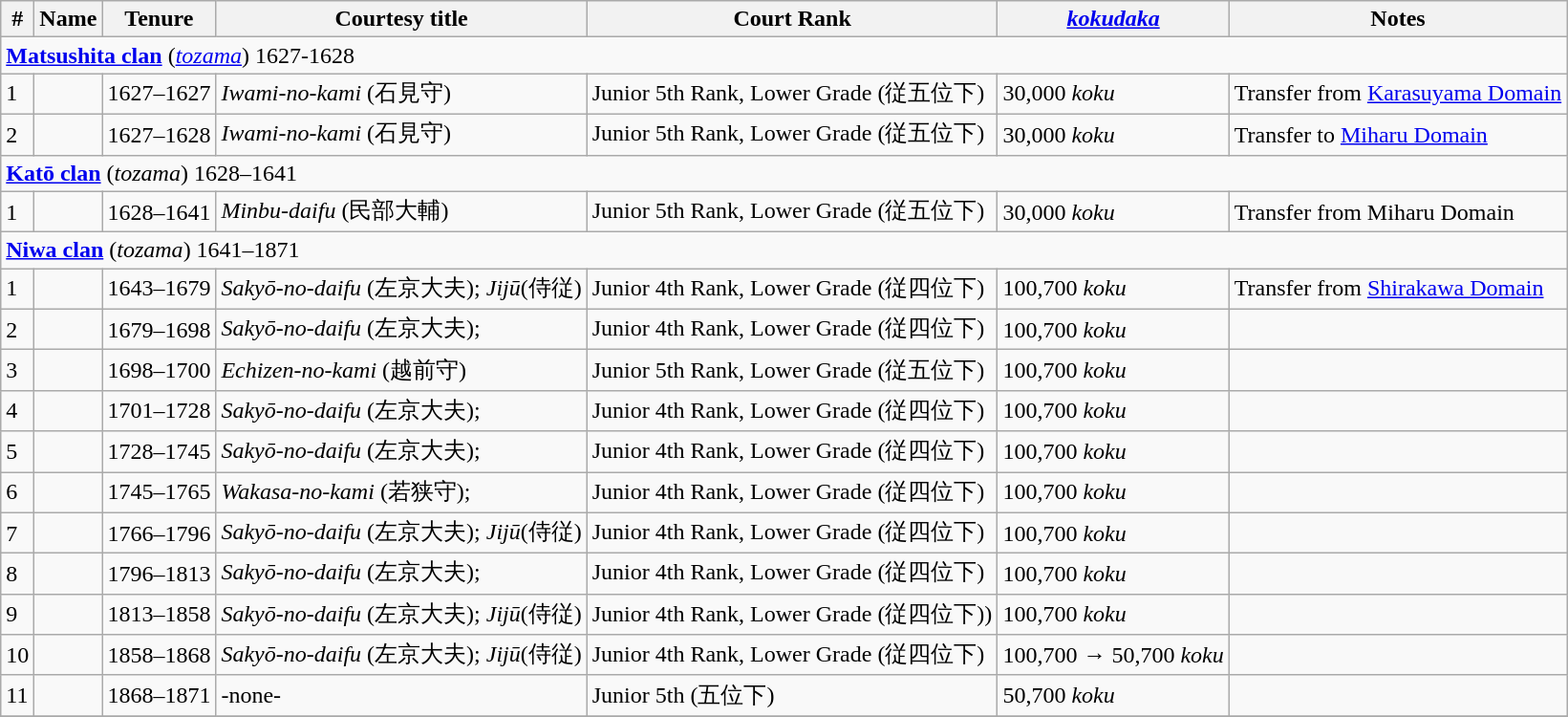<table class=wikitable>
<tr>
<th>#</th>
<th>Name</th>
<th>Tenure</th>
<th>Courtesy title</th>
<th>Court Rank</th>
<th><em><a href='#'>kokudaka</a></em></th>
<th>Notes</th>
</tr>
<tr>
<td colspan=7> <strong><a href='#'>Matsushita clan</a></strong> (<em><a href='#'>tozama</a></em>) 1627-1628</td>
</tr>
<tr>
<td>1</td>
<td></td>
<td>1627–1627</td>
<td><em>Iwami-no-kami</em> (石見守)</td>
<td>Junior 5th Rank, Lower Grade (従五位下)</td>
<td>30,000 <em>koku</em></td>
<td>Transfer from <a href='#'>Karasuyama Domain</a></td>
</tr>
<tr>
<td>2</td>
<td></td>
<td>1627–1628</td>
<td><em>Iwami-no-kami</em> (石見守)</td>
<td>Junior 5th Rank, Lower Grade (従五位下)</td>
<td>30,000 <em>koku</em></td>
<td>Transfer to <a href='#'>Miharu Domain</a></td>
</tr>
<tr>
<td colspan=7> <strong><a href='#'>Katō clan</a></strong> (<em>tozama</em>) 1628–1641</td>
</tr>
<tr>
<td>1</td>
<td></td>
<td>1628–1641</td>
<td><em>Minbu-daifu</em> (民部大輔)</td>
<td>Junior 5th Rank, Lower Grade (従五位下)</td>
<td>30,000 <em>koku</em></td>
<td>Transfer from Miharu Domain</td>
</tr>
<tr>
<td colspan=7> <strong><a href='#'>Niwa clan</a></strong> (<em>tozama</em>) 1641–1871</td>
</tr>
<tr>
<td>1</td>
<td></td>
<td>1643–1679</td>
<td><em>Sakyō-no-daifu</em> (左京大夫); <em>Jijū</em>(侍従)</td>
<td>Junior 4th Rank, Lower Grade (従四位下)</td>
<td>100,700 <em>koku</em></td>
<td>Transfer from <a href='#'>Shirakawa Domain</a></td>
</tr>
<tr>
<td>2</td>
<td></td>
<td>1679–1698</td>
<td><em>Sakyō-no-daifu</em> (左京大夫);</td>
<td>Junior 4th Rank, Lower Grade (従四位下)</td>
<td>100,700 <em>koku</em></td>
<td></td>
</tr>
<tr>
<td>3</td>
<td></td>
<td>1698–1700</td>
<td><em>Echizen-no-kami</em> (越前守)</td>
<td>Junior 5th Rank, Lower Grade (従五位下)</td>
<td>100,700 <em>koku</em></td>
<td></td>
</tr>
<tr>
<td>4</td>
<td></td>
<td>1701–1728</td>
<td><em>Sakyō-no-daifu</em> (左京大夫);</td>
<td>Junior 4th Rank, Lower Grade (従四位下)</td>
<td>100,700 <em>koku</em></td>
<td></td>
</tr>
<tr>
<td>5</td>
<td></td>
<td>1728–1745</td>
<td><em>Sakyō-no-daifu</em> (左京大夫);</td>
<td>Junior 4th Rank, Lower Grade (従四位下)</td>
<td>100,700 <em>koku</em></td>
<td></td>
</tr>
<tr>
<td>6</td>
<td></td>
<td>1745–1765</td>
<td><em>Wakasa-no-kami</em> (若狭守);</td>
<td>Junior 4th Rank, Lower Grade (従四位下)</td>
<td>100,700 <em>koku</em></td>
<td></td>
</tr>
<tr>
<td>7</td>
<td></td>
<td>1766–1796</td>
<td><em>Sakyō-no-daifu</em> (左京大夫); <em>Jijū</em>(侍従)</td>
<td>Junior 4th Rank, Lower Grade (従四位下)</td>
<td>100,700 <em>koku</em></td>
<td></td>
</tr>
<tr>
<td>8</td>
<td></td>
<td>1796–1813</td>
<td><em>Sakyō-no-daifu</em> (左京大夫);</td>
<td>Junior 4th Rank, Lower Grade (従四位下)</td>
<td>100,700 <em>koku</em></td>
<td></td>
</tr>
<tr>
<td>9</td>
<td></td>
<td>1813–1858</td>
<td><em>Sakyō-no-daifu</em> (左京大夫); <em>Jijū</em>(侍従)</td>
<td>Junior 4th Rank, Lower Grade (従四位下))</td>
<td>100,700 <em>koku</em></td>
<td></td>
</tr>
<tr>
<td>10</td>
<td></td>
<td>1858–1868</td>
<td><em>Sakyō-no-daifu</em> (左京大夫); <em>Jijū</em>(侍従)</td>
<td>Junior 4th Rank, Lower Grade (従四位下)</td>
<td>100,700 → 50,700 <em>koku</em></td>
<td></td>
</tr>
<tr>
<td>11</td>
<td></td>
<td>1868–1871</td>
<td>-none-</td>
<td>Junior 5th (五位下)</td>
<td>50,700 <em>koku</em></td>
<td></td>
</tr>
<tr>
</tr>
</table>
